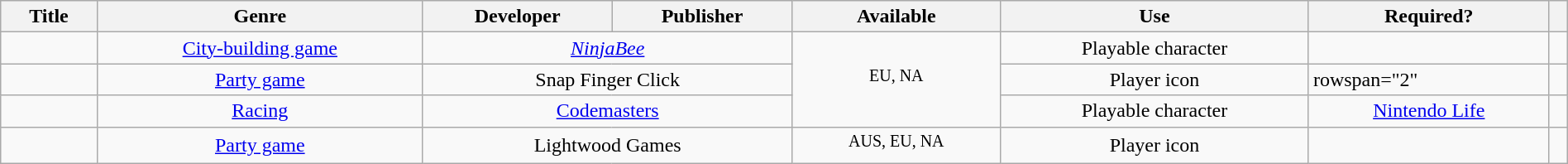<table class="wikitable sortable" style="width:100%" id="wiiueshoplist">
<tr>
<th>Title</th>
<th>Genre</th>
<th>Developer</th>
<th>Publisher</th>
<th>Available</th>
<th>Use</th>
<th>Required?</th>
<th></th>
</tr>
<tr>
<td></td>
<td align=center><a href='#'>City-building game</a></td>
<td colspan="2" align="center"><em><a href='#'>NinjaBee</a></em></td>
<td rowspan="3" align=center><sup>EU, NA</sup></td>
<td align=center>Playable character</td>
<td></td>
<td></td>
</tr>
<tr>
<td></td>
<td align=center><a href='#'>Party game</a></td>
<td colspan="2" align="center">Snap Finger Click</td>
<td align=center>Player icon</td>
<td>rowspan="2" </td>
<td align="center"></td>
</tr>
<tr>
<td></td>
<td align=center><a href='#'>Racing</a></td>
<td colspan="2" align="center"><a href='#'>Codemasters</a></td>
<td align=center>Playable character</td>
<td align="center"><a href='#'>Nintendo Life</a></td>
</tr>
<tr>
<td></td>
<td align=center><a href='#'>Party game</a></td>
<td colspan="2" align="center">Lightwood Games</td>
<td align=center><sup>AUS, EU, NA</sup></td>
<td align=center>Player icon</td>
<td></td>
<td align="center"></td>
</tr>
</table>
